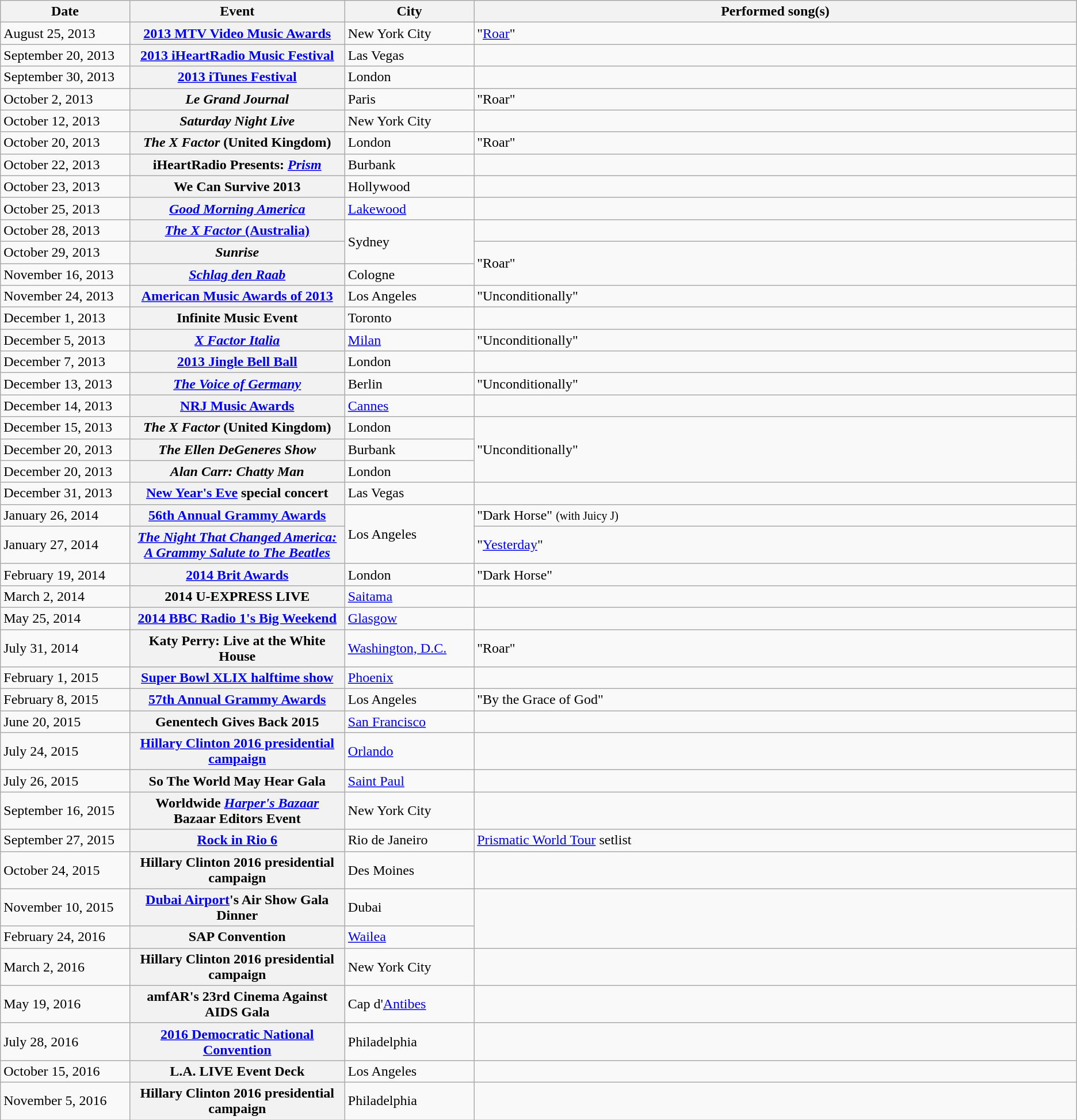<table class="wikitable sortable plainrowheaders">
<tr>
<th style="width:12%;">Date</th>
<th style="width:20%;">Event</th>
<th style="width:12%;">City</th>
<th>Performed song(s)</th>
</tr>
<tr>
<td>August 25, 2013</td>
<th scope="row"><a href='#'>2013 MTV Video Music Awards</a></th>
<td>New York City</td>
<td>"<a href='#'>Roar</a>"</td>
</tr>
<tr>
<td>September 20, 2013</td>
<th scope="row"><a href='#'>2013 iHeartRadio Music Festival</a></th>
<td>Las Vegas</td>
<td></td>
</tr>
<tr>
<td>September 30, 2013</td>
<th scope="row"><a href='#'>2013 iTunes Festival</a></th>
<td>London</td>
<td></td>
</tr>
<tr>
<td>October 2, 2013</td>
<th scope="row"><em>Le Grand Journal</em></th>
<td>Paris</td>
<td>"Roar"</td>
</tr>
<tr>
<td>October 12, 2013</td>
<th scope="row"><em>Saturday Night Live</em></th>
<td>New York City</td>
<td></td>
</tr>
<tr>
<td>October 20, 2013</td>
<th scope="row"><em>The X Factor</em> (United Kingdom)</th>
<td>London</td>
<td>"Roar"</td>
</tr>
<tr>
<td>October 22, 2013</td>
<th scope="row">iHeartRadio Presents: <em><a href='#'>Prism</a></em></th>
<td>Burbank</td>
<td></td>
</tr>
<tr>
<td>October 23, 2013</td>
<th scope="row">We Can Survive 2013</th>
<td>Hollywood</td>
<td></td>
</tr>
<tr>
<td>October 25, 2013</td>
<th scope="row"><em><a href='#'>Good Morning America</a></em></th>
<td><a href='#'>Lakewood</a></td>
<td></td>
</tr>
<tr>
<td>October 28, 2013</td>
<th scope="row"><a href='#'><em>The X Factor</em> (Australia)</a></th>
<td rowspan="2">Sydney</td>
<td></td>
</tr>
<tr>
<td>October 29, 2013</td>
<th scope="row"><em>Sunrise</em></th>
<td rowspan="2">"Roar"</td>
</tr>
<tr>
<td>November 16, 2013</td>
<th scope="row"><em><a href='#'>Schlag den Raab</a></em></th>
<td>Cologne</td>
</tr>
<tr>
<td>November 24, 2013</td>
<th scope="row"><a href='#'>American Music Awards of 2013</a></th>
<td>Los Angeles</td>
<td>"Unconditionally"</td>
</tr>
<tr>
<td>December 1, 2013</td>
<th scope="row">Infinite Music Event</th>
<td>Toronto</td>
<td></td>
</tr>
<tr>
<td>December 5, 2013</td>
<th scope="row"><em><a href='#'>X Factor Italia</a></em></th>
<td><a href='#'>Milan</a></td>
<td>"Unconditionally"</td>
</tr>
<tr>
<td>December 7, 2013</td>
<th scope="row"><a href='#'>2013 Jingle Bell Ball</a></th>
<td>London</td>
<td></td>
</tr>
<tr>
<td>December 13, 2013</td>
<th scope="row"><em><a href='#'>The Voice of Germany</a></em></th>
<td>Berlin</td>
<td>"Unconditionally"</td>
</tr>
<tr>
<td>December 14, 2013</td>
<th scope="row"><a href='#'>NRJ Music Awards</a></th>
<td><a href='#'>Cannes</a></td>
<td></td>
</tr>
<tr>
<td>December 15, 2013</td>
<th scope="row"><em>The X Factor</em> (United Kingdom)</th>
<td>London</td>
<td rowspan="3">"Unconditionally"</td>
</tr>
<tr>
<td>December 20, 2013</td>
<th scope="row"><em>The Ellen DeGeneres Show</em></th>
<td>Burbank</td>
</tr>
<tr>
<td>December 20, 2013</td>
<th scope="row"><em>Alan Carr: Chatty Man</em></th>
<td>London</td>
</tr>
<tr>
<td>December 31, 2013</td>
<th scope="row"><a href='#'>New Year's Eve</a> special concert</th>
<td>Las Vegas</td>
<td></td>
</tr>
<tr>
<td>January 26, 2014</td>
<th scope="row"><a href='#'>56th Annual Grammy Awards</a></th>
<td rowspan="2">Los Angeles</td>
<td>"Dark Horse" <small>(with Juicy J)</small></td>
</tr>
<tr>
<td>January 27, 2014</td>
<th scope="row"><em><a href='#'>The Night That Changed America: A Grammy Salute to The Beatles</a></em></th>
<td>"<a href='#'>Yesterday</a>"</td>
</tr>
<tr>
<td>February 19, 2014</td>
<th scope="row"><a href='#'>2014 Brit Awards</a></th>
<td>London</td>
<td>"Dark Horse"</td>
</tr>
<tr>
<td>March 2, 2014</td>
<th scope="row">2014 U-EXPRESS LIVE</th>
<td><a href='#'>Saitama</a></td>
<td></td>
</tr>
<tr>
<td>May 25, 2014</td>
<th scope="row"><a href='#'>2014 BBC Radio 1's Big Weekend</a></th>
<td><a href='#'>Glasgow</a></td>
<td></td>
</tr>
<tr>
<td>July 31, 2014</td>
<th scope="row">Katy Perry: Live at the White House</th>
<td><a href='#'>Washington, D.C.</a></td>
<td>"Roar"</td>
</tr>
<tr>
<td>February 1, 2015</td>
<th scope="row"><a href='#'>Super Bowl XLIX halftime show</a></th>
<td><a href='#'>Phoenix</a></td>
<td></td>
</tr>
<tr>
<td>February 8, 2015</td>
<th scope="row"><a href='#'>57th Annual Grammy Awards</a></th>
<td>Los Angeles</td>
<td>"By the Grace of God"</td>
</tr>
<tr>
<td>June 20, 2015</td>
<th scope="row">Genentech Gives Back 2015</th>
<td><a href='#'>San Francisco</a></td>
<td></td>
</tr>
<tr>
<td>July 24, 2015</td>
<th scope="row"><a href='#'>Hillary Clinton 2016 presidential campaign</a></th>
<td><a href='#'>Orlando</a></td>
<td></td>
</tr>
<tr>
<td>July 26, 2015</td>
<th scope="row">So The World May Hear Gala</th>
<td><a href='#'>Saint Paul</a></td>
<td></td>
</tr>
<tr>
<td>September 16, 2015</td>
<th scope="row">Worldwide <em><a href='#'>Harper's Bazaar</a></em> Bazaar Editors Event</th>
<td>New York City</td>
<td></td>
</tr>
<tr>
<td>September 27, 2015</td>
<th scope="row"><a href='#'>Rock in Rio 6</a></th>
<td>Rio de Janeiro</td>
<td><a href='#'>Prismatic World Tour</a> setlist</td>
</tr>
<tr>
<td>October 24, 2015</td>
<th scope="row">Hillary Clinton 2016 presidential campaign</th>
<td>Des Moines</td>
<td></td>
</tr>
<tr>
<td>November 10, 2015</td>
<th scope="row"><a href='#'>Dubai Airport</a>'s Air Show Gala Dinner</th>
<td>Dubai</td>
<td rowspan="2"></td>
</tr>
<tr>
<td>February 24, 2016</td>
<th scope="row">SAP Convention</th>
<td><a href='#'>Wailea</a></td>
</tr>
<tr>
<td>March 2, 2016</td>
<th scope="row">Hillary Clinton 2016 presidential campaign</th>
<td>New York City</td>
<td></td>
</tr>
<tr>
<td>May 19, 2016</td>
<th scope="row">amfAR's 23rd Cinema Against AIDS Gala</th>
<td>Cap d'<a href='#'>Antibes</a></td>
<td></td>
</tr>
<tr>
<td>July 28, 2016</td>
<th scope="row"><a href='#'>2016 Democratic National Convention</a></th>
<td>Philadelphia</td>
<td></td>
</tr>
<tr>
<td>October 15, 2016</td>
<th scope="row">L.A. LIVE Event Deck</th>
<td>Los Angeles</td>
<td></td>
</tr>
<tr>
<td>November 5, 2016</td>
<th scope="row">Hillary Clinton 2016 presidential campaign</th>
<td>Philadelphia</td>
<td></td>
</tr>
</table>
